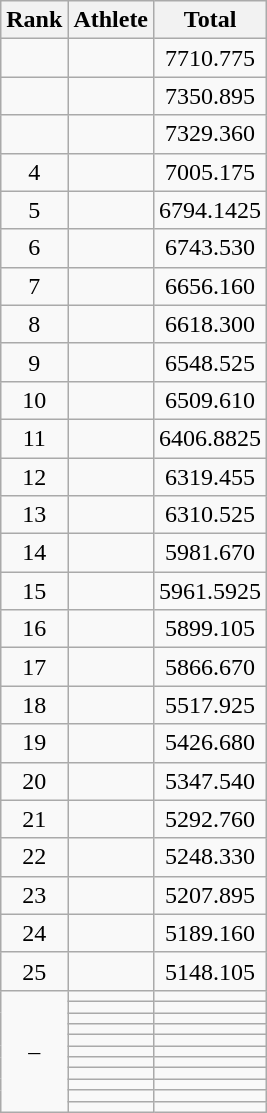<table class="wikitable" style="text-align:center">
<tr>
<th>Rank</th>
<th>Athlete</th>
<th>Total</th>
</tr>
<tr>
<td></td>
<td align=left></td>
<td>7710.775</td>
</tr>
<tr>
<td></td>
<td align=left></td>
<td>7350.895</td>
</tr>
<tr>
<td></td>
<td align=left></td>
<td>7329.360</td>
</tr>
<tr>
<td>4</td>
<td align=left></td>
<td>7005.175</td>
</tr>
<tr>
<td>5</td>
<td align=left></td>
<td>6794.1425</td>
</tr>
<tr>
<td>6</td>
<td align=left></td>
<td>6743.530</td>
</tr>
<tr>
<td>7</td>
<td align=left></td>
<td>6656.160</td>
</tr>
<tr>
<td>8</td>
<td align=left></td>
<td>6618.300</td>
</tr>
<tr>
<td>9</td>
<td align=left></td>
<td>6548.525</td>
</tr>
<tr>
<td>10</td>
<td align=left></td>
<td>6509.610</td>
</tr>
<tr>
<td>11</td>
<td align=left></td>
<td>6406.8825</td>
</tr>
<tr>
<td>12</td>
<td align=left></td>
<td>6319.455</td>
</tr>
<tr>
<td>13</td>
<td align=left></td>
<td>6310.525</td>
</tr>
<tr>
<td>14</td>
<td align=left></td>
<td>5981.670</td>
</tr>
<tr>
<td>15</td>
<td align=left></td>
<td>5961.5925</td>
</tr>
<tr>
<td>16</td>
<td align=left></td>
<td>5899.105</td>
</tr>
<tr>
<td>17</td>
<td align=left></td>
<td>5866.670</td>
</tr>
<tr>
<td>18</td>
<td align=left></td>
<td>5517.925</td>
</tr>
<tr>
<td>19</td>
<td align=left></td>
<td>5426.680</td>
</tr>
<tr>
<td>20</td>
<td align=left></td>
<td>5347.540</td>
</tr>
<tr>
<td>21</td>
<td align=left></td>
<td>5292.760</td>
</tr>
<tr>
<td>22</td>
<td align=left></td>
<td>5248.330</td>
</tr>
<tr>
<td>23</td>
<td align=left></td>
<td>5207.895</td>
</tr>
<tr>
<td>24</td>
<td align=left></td>
<td>5189.160</td>
</tr>
<tr>
<td>25</td>
<td align=left></td>
<td>5148.105</td>
</tr>
<tr>
<td rowspan=11>–</td>
<td align=left></td>
<td></td>
</tr>
<tr>
<td align=left></td>
<td></td>
</tr>
<tr>
<td align=left></td>
<td></td>
</tr>
<tr>
<td align=left></td>
<td></td>
</tr>
<tr>
<td align=left></td>
<td></td>
</tr>
<tr>
<td align=left></td>
<td></td>
</tr>
<tr>
<td align=left></td>
<td></td>
</tr>
<tr>
<td align=left></td>
<td></td>
</tr>
<tr>
<td align=left></td>
<td></td>
</tr>
<tr>
<td align=left></td>
<td></td>
</tr>
<tr>
<td align=left></td>
<td></td>
</tr>
</table>
